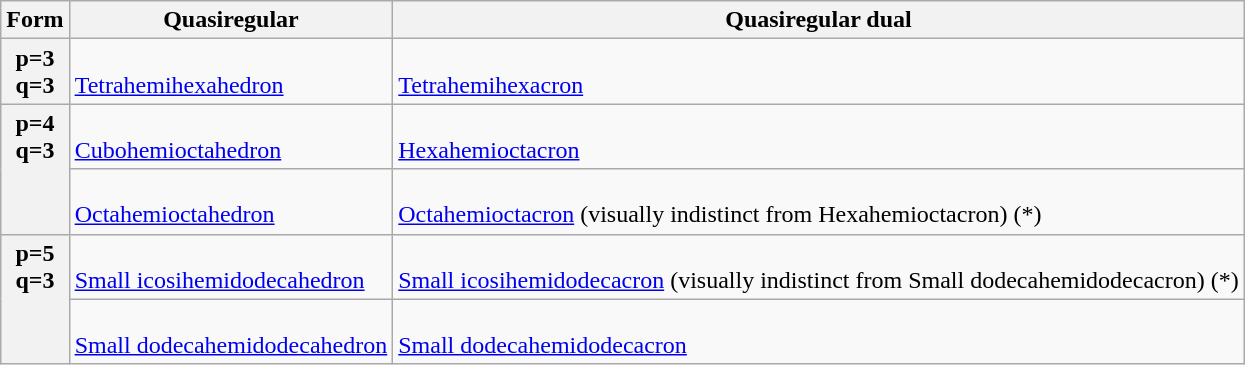<table class="wikitable">
<tr>
<th>Form</th>
<th>Quasiregular</th>
<th>Quasiregular dual<br></th>
</tr>
<tr valign="top">
<th>p=3<br>q=3</th>
<td><br><a href='#'>Tetrahemihexahedron</a></td>
<td><br><a href='#'>Tetrahemihexacron</a></td>
</tr>
<tr valign="top">
<th rowspan="2">p=4<br>q=3</th>
<td><br><a href='#'>Cubohemioctahedron</a></td>
<td><br><a href='#'>Hexahemioctacron</a></td>
</tr>
<tr valign="top">
<td><br><a href='#'>Octahemioctahedron</a></td>
<td><br><a href='#'>Octahemioctacron</a> (visually indistinct from Hexahemioctacron) (*)</td>
</tr>
<tr valign="top">
<th rowspan="2">p=5<br>q=3</th>
<td><br><a href='#'>Small icosihemidodecahedron</a></td>
<td><br><a href='#'>Small icosihemidodecacron</a> (visually indistinct from Small dodecahemidodecacron) (*)</td>
</tr>
<tr valign="top">
<td><br><a href='#'>Small dodecahemidodecahedron</a></td>
<td><br><a href='#'>Small dodecahemidodecacron</a></td>
</tr>
</table>
